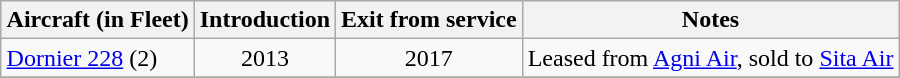<table class="wikitable" style="margin:1em auto; border-collapse:collapse; text-align: center">
<tr>
<th>Aircraft (in Fleet)</th>
<th>Introduction</th>
<th>Exit from service</th>
<th>Notes</th>
</tr>
<tr>
<td align=left><a href='#'>Dornier 228</a> (2)</td>
<td>2013</td>
<td>2017</td>
<td>Leased from <a href='#'>Agni Air</a>, sold to <a href='#'>Sita Air</a></td>
</tr>
<tr>
</tr>
</table>
